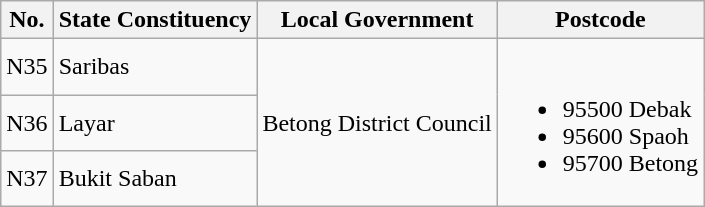<table class="wikitable">
<tr>
<th>No.</th>
<th>State Constituency</th>
<th>Local Government</th>
<th>Postcode</th>
</tr>
<tr>
<td>N35</td>
<td>Saribas</td>
<td rowspan="3">Betong District Council</td>
<td rowspan="3"><br><ul><li>95500 Debak</li><li>95600 Spaoh</li><li>95700 Betong</li></ul></td>
</tr>
<tr>
<td>N36</td>
<td>Layar</td>
</tr>
<tr>
<td>N37</td>
<td>Bukit Saban</td>
</tr>
</table>
